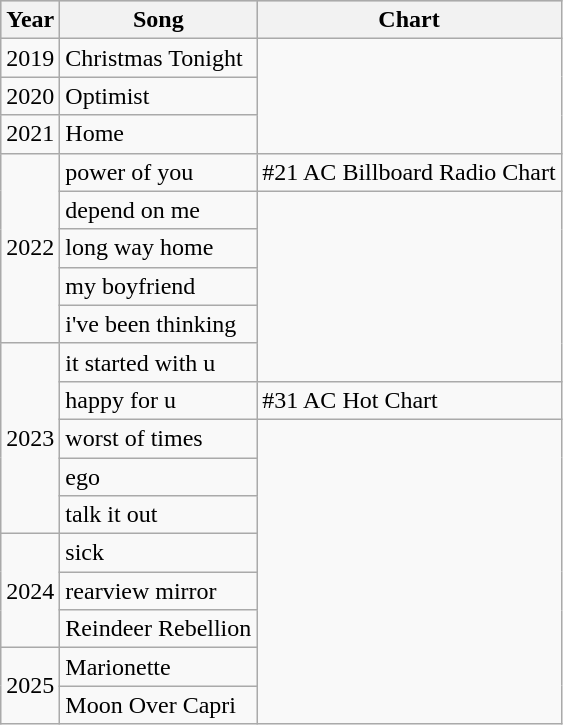<table class="wikitable">
<tr style="background:#ccc; text-align:center;">
<th scope="col">Year</th>
<th scope="col">Song</th>
<th scope="col">Chart</th>
</tr>
<tr>
<td>2019</td>
<td>Christmas Tonight</td>
</tr>
<tr>
<td>2020</td>
<td>Optimist</td>
</tr>
<tr>
<td>2021</td>
<td>Home</td>
</tr>
<tr>
<td rowspan="5">2022</td>
<td>power of you</td>
<td>#21 AC Billboard Radio Chart</td>
</tr>
<tr>
<td>depend on me</td>
</tr>
<tr>
<td>long way home</td>
</tr>
<tr>
<td>my boyfriend</td>
</tr>
<tr>
<td>i've been thinking</td>
</tr>
<tr>
<td rowspan="5">2023</td>
<td>it started with u</td>
</tr>
<tr>
<td>happy for u</td>
<td>#31 AC Hot Chart</td>
</tr>
<tr>
<td>worst of times</td>
</tr>
<tr>
<td>ego</td>
</tr>
<tr>
<td>talk it out</td>
</tr>
<tr>
<td rowspan="3">2024</td>
<td>sick</td>
</tr>
<tr>
<td>rearview mirror</td>
</tr>
<tr>
<td>Reindeer Rebellion</td>
</tr>
<tr>
<td rowspan="2">2025</td>
<td>Marionette</td>
</tr>
<tr>
<td>Moon Over Capri</td>
</tr>
</table>
